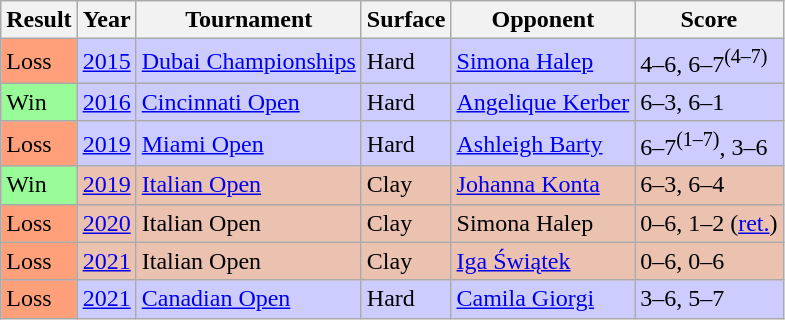<table class="sortable wikitable">
<tr>
<th>Result</th>
<th>Year</th>
<th>Tournament</th>
<th>Surface</th>
<th>Opponent</th>
<th class=unsortable>Score</th>
</tr>
<tr style="background:#ccccff;">
<td style="background:#ffa07a;">Loss</td>
<td><a href='#'>2015</a></td>
<td><a href='#'>Dubai Championships</a></td>
<td>Hard</td>
<td> <a href='#'>Simona Halep</a></td>
<td>4–6, 6–7<sup>(4–7)</sup></td>
</tr>
<tr bgcolor=#ccccff>
<td bgcolor=98FB98>Win</td>
<td><a href='#'>2016</a></td>
<td><a href='#'>Cincinnati Open</a></td>
<td>Hard</td>
<td> <a href='#'>Angelique Kerber</a></td>
<td>6–3, 6–1</td>
</tr>
<tr bgcolor=CCCCFF>
<td style="background:#ffa07a;">Loss</td>
<td><a href='#'>2019</a></td>
<td><a href='#'>Miami Open</a></td>
<td>Hard</td>
<td> <a href='#'>Ashleigh Barty</a></td>
<td>6–7<sup>(1–7)</sup>, 3–6</td>
</tr>
<tr bgcolor=EBC2AF>
<td style="background:#98fb98;">Win</td>
<td><a href='#'>2019</a></td>
<td><a href='#'>Italian Open</a></td>
<td>Clay</td>
<td> <a href='#'>Johanna Konta</a></td>
<td>6–3, 6–4</td>
</tr>
<tr bgcolor=EBC2AF>
<td bgcolor=FFA07A>Loss</td>
<td><a href='#'>2020</a></td>
<td>Italian Open</td>
<td>Clay</td>
<td> Simona Halep</td>
<td>0–6, 1–2 (<a href='#'>ret.</a>)</td>
</tr>
<tr bgcolor=EBC2AF>
<td bgcolor=FFA07A>Loss</td>
<td><a href='#'>2021</a></td>
<td>Italian Open</td>
<td>Clay</td>
<td> <a href='#'>Iga Świątek</a></td>
<td>0–6, 0–6</td>
</tr>
<tr bgcolor=#ccccff>
<td bgcolor=FFA07A>Loss</td>
<td><a href='#'>2021</a></td>
<td><a href='#'>Canadian Open</a></td>
<td>Hard</td>
<td> <a href='#'>Camila Giorgi</a></td>
<td>3–6, 5–7</td>
</tr>
</table>
